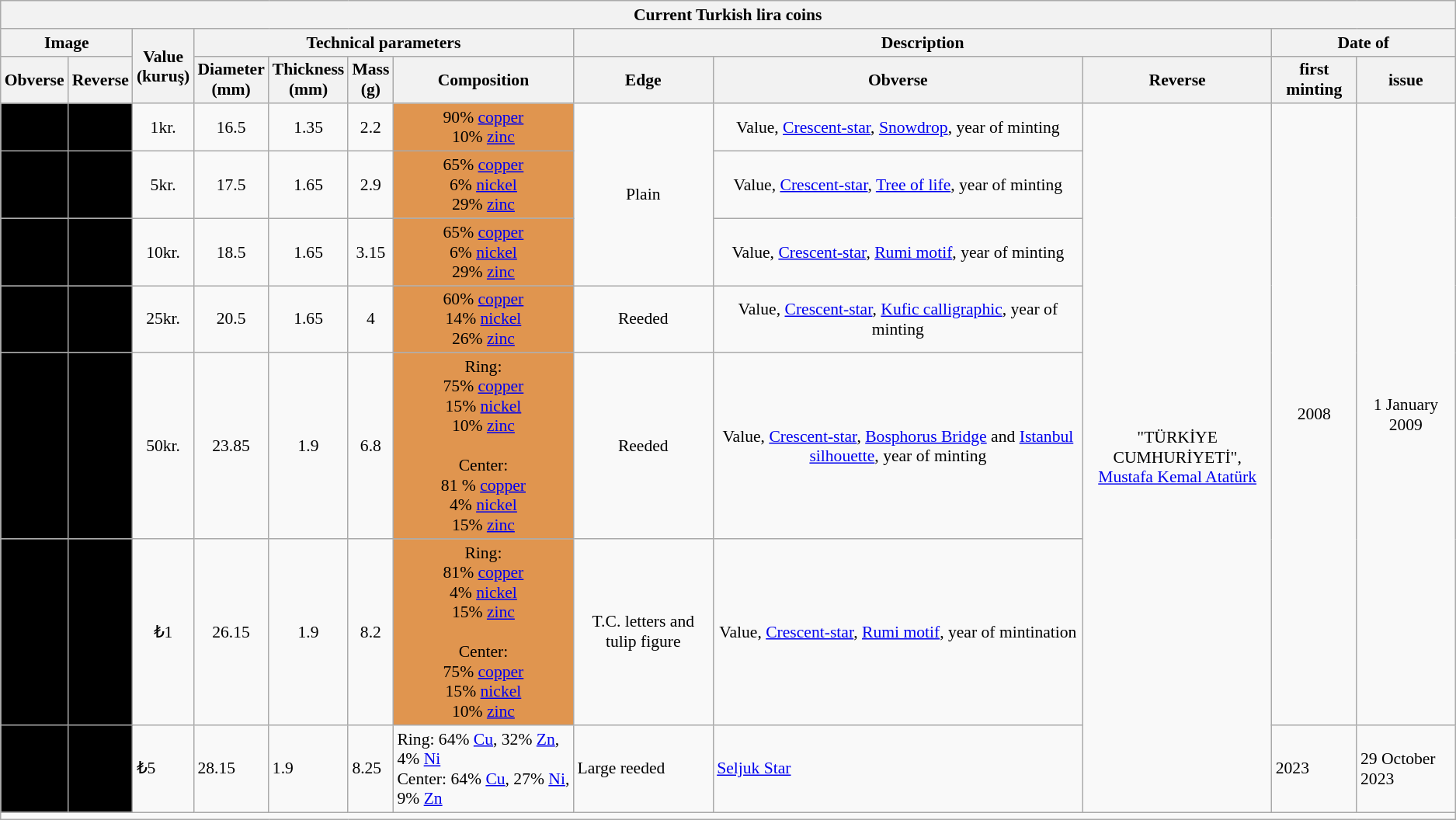<table class="wikitable" style="font-size: 90%">
<tr>
<th colspan="13">Current Turkish lira coins </th>
</tr>
<tr>
<th colspan="2">Image</th>
<th rowspan="2">Value<br>(kuruş)</th>
<th colspan="4">Technical parameters</th>
<th colspan="3">Description</th>
<th colspan="3">Date of</th>
</tr>
<tr>
<th>Obverse</th>
<th>Reverse</th>
<th>Diameter<br>(mm)</th>
<th>Thickness<br>(mm)</th>
<th>Mass<br>(g)</th>
<th>Composition</th>
<th>Edge</th>
<th>Obverse</th>
<th>Reverse</th>
<th>first minting</th>
<th>issue</th>
</tr>
<tr align="center">
<td bgcolor=#000000></td>
<td bgcolor=#000000></td>
<td>1kr.</td>
<td>16.5</td>
<td>1.35</td>
<td>2.2</td>
<td bgcolor=#e0954f>90% <a href='#'>copper</a><br>10% <a href='#'>zinc</a></td>
<td rowspan="3">Plain</td>
<td>Value, <a href='#'>Crescent-star</a>, <a href='#'>Snowdrop</a>, year of minting</td>
<td rowspan="7">"TÜRKİYE CUMHURİYETİ",<br> <a href='#'>Mustafa Kemal Atatürk</a></td>
<td rowspan="6">2008</td>
<td rowspan="6">1 January 2009</td>
</tr>
<tr align="center">
<td bgcolor=#000000></td>
<td bgcolor=#000000></td>
<td>5kr.</td>
<td>17.5</td>
<td>1.65</td>
<td>2.9</td>
<td bgcolor=#e0954f>65% <a href='#'>copper</a><br>6% <a href='#'>nickel</a><br>29% <a href='#'>zinc</a></td>
<td>Value, <a href='#'>Crescent-star</a>, <a href='#'>Tree of life</a>, year of minting</td>
</tr>
<tr align="center">
<td bgcolor=#000000></td>
<td bgcolor=#000000></td>
<td>10kr.</td>
<td>18.5</td>
<td>1.65</td>
<td>3.15</td>
<td bgcolor=#e0954f>65% <a href='#'>copper</a><br>6% <a href='#'>nickel</a><br>29% <a href='#'>zinc</a></td>
<td>Value, <a href='#'>Crescent-star</a>, <a href='#'>Rumi motif</a>, year of minting</td>
</tr>
<tr align="center">
<td bgcolor=#000000></td>
<td bgcolor=#000000></td>
<td>25kr.</td>
<td>20.5</td>
<td>1.65</td>
<td>4</td>
<td bgcolor=#e0954f>60% <a href='#'>copper</a><br>14% <a href='#'>nickel</a><br>26% <a href='#'>zinc</a></td>
<td>Reeded</td>
<td>Value, <a href='#'>Crescent-star</a>, <a href='#'>Kufic calligraphic</a>, year of minting</td>
</tr>
<tr align="center">
<td bgcolor=#000000></td>
<td bgcolor=#000000></td>
<td>50kr.</td>
<td>23.85</td>
<td>1.9</td>
<td>6.8</td>
<td bgcolor=#e0954f>Ring:<br>75% <a href='#'>copper</a><br>15% <a href='#'>nickel</a><br>10% <a href='#'>zinc</a><br><br>Center:<br>81 % <a href='#'>copper</a><br>4% <a href='#'>nickel</a><br>15% <a href='#'>zinc</a></td>
<td>Reeded</td>
<td>Value, <a href='#'>Crescent-star</a>, <a href='#'>Bosphorus Bridge</a> and <a href='#'>Istanbul silhouette</a>, year of minting</td>
</tr>
<tr align="center">
<td bgcolor=#000000></td>
<td bgcolor=#000000><br><br><br><br></td>
<td>₺1</td>
<td>26.15</td>
<td>1.9</td>
<td>8.2</td>
<td bgcolor=#e0954f>Ring:<br>81% <a href='#'>copper</a><br>4% <a href='#'>nickel</a><br>15% <a href='#'>zinc</a><br><br>Center:<br>75% <a href='#'>copper</a><br>15% <a href='#'>nickel</a><br>10% <a href='#'>zinc</a></td>
<td>T.C. letters and tulip figure</td>
<td>Value, <a href='#'>Crescent-star</a>, <a href='#'>Rumi motif</a>, year of mintination</td>
</tr>
<tr>
<td style="background:#000;"></td>
<td style="background:#000;"></td>
<td>₺5</td>
<td>28.15</td>
<td>1.9</td>
<td>8.25</td>
<td>Ring: 64% <a href='#'>Cu</a>, 32% <a href='#'>Zn</a>, 4% <a href='#'>Ni</a><br>Center: 64% <a href='#'>Cu</a>, 27% <a href='#'>Ni</a>, 9% <a href='#'>Zn</a></td>
<td>Large reeded</td>
<td><a href='#'>Seljuk Star</a></td>
<td>2023</td>
<td>29 October 2023</td>
</tr>
<tr>
<td colspan="14"></td>
</tr>
</table>
